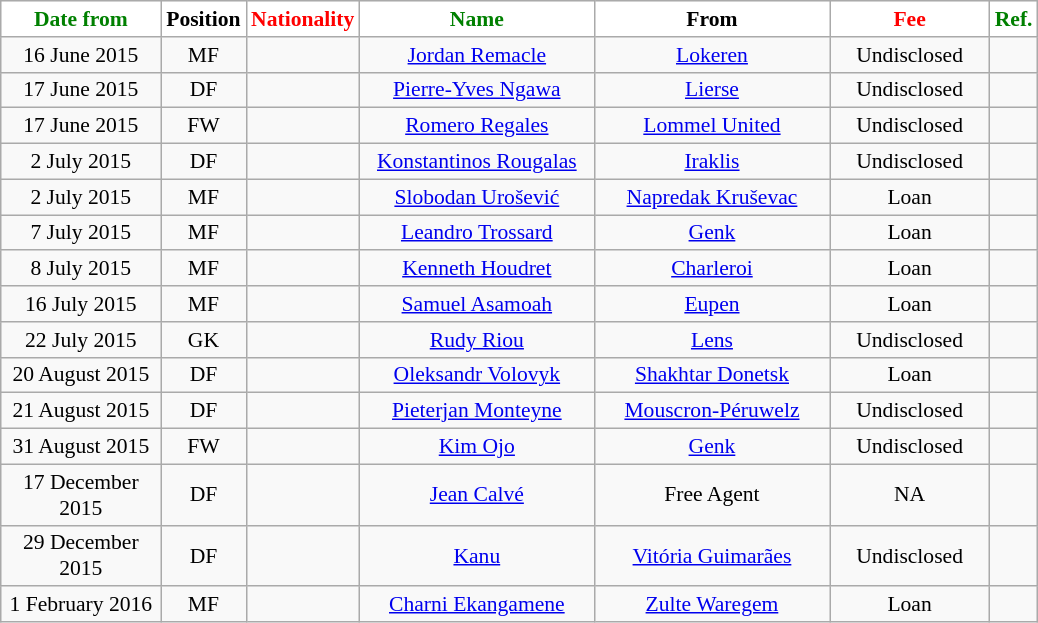<table class="wikitable"  style="text-align:center; font-size:90%; ">
<tr>
<th style="background:#FFFFFF; color:green; width:100px;">Date from</th>
<th style="background:#FFFFFF; color:black; width:50px;">Position</th>
<th style="background:#FFFFFF; color:red; width:50px;">Nationality</th>
<th style="background:#FFFFFF; color:green; width:150px;">Name</th>
<th style="background:#FFFFFF; color:black; width:150px;">From</th>
<th style="background:#FFFFFF; color:red; width:100px;">Fee</th>
<th style="background:#FFFFFF; color:green; width:25px;">Ref.</th>
</tr>
<tr>
<td>16 June 2015</td>
<td>MF</td>
<td></td>
<td><a href='#'>Jordan Remacle</a></td>
<td> <a href='#'>Lokeren</a></td>
<td>Undisclosed</td>
<td></td>
</tr>
<tr>
<td>17 June 2015</td>
<td>DF</td>
<td></td>
<td><a href='#'>Pierre-Yves Ngawa</a></td>
<td> <a href='#'>Lierse</a></td>
<td>Undisclosed</td>
<td></td>
</tr>
<tr>
<td>17 June 2015</td>
<td>FW</td>
<td></td>
<td><a href='#'>Romero Regales</a></td>
<td> <a href='#'>Lommel United</a></td>
<td>Undisclosed</td>
<td></td>
</tr>
<tr>
<td>2 July 2015</td>
<td>DF</td>
<td></td>
<td><a href='#'>Konstantinos Rougalas</a></td>
<td> <a href='#'>Iraklis</a></td>
<td>Undisclosed</td>
<td></td>
</tr>
<tr>
<td>2 July 2015</td>
<td>MF</td>
<td></td>
<td><a href='#'>Slobodan Urošević</a></td>
<td> <a href='#'>Napredak Kruševac</a></td>
<td>Loan</td>
<td></td>
</tr>
<tr>
<td>7 July 2015</td>
<td>MF</td>
<td></td>
<td><a href='#'>Leandro Trossard</a></td>
<td> <a href='#'>Genk</a></td>
<td>Loan</td>
<td></td>
</tr>
<tr>
<td>8 July 2015</td>
<td>MF</td>
<td></td>
<td><a href='#'>Kenneth Houdret</a></td>
<td> <a href='#'>Charleroi</a></td>
<td>Loan</td>
<td></td>
</tr>
<tr>
<td>16 July 2015</td>
<td>MF</td>
<td></td>
<td><a href='#'>Samuel Asamoah</a></td>
<td> <a href='#'>Eupen</a></td>
<td>Loan</td>
<td></td>
</tr>
<tr>
<td>22 July 2015</td>
<td>GK</td>
<td></td>
<td><a href='#'>Rudy Riou</a></td>
<td> <a href='#'>Lens</a></td>
<td>Undisclosed</td>
<td></td>
</tr>
<tr>
<td>20 August 2015</td>
<td>DF</td>
<td></td>
<td><a href='#'>Oleksandr Volovyk</a></td>
<td> <a href='#'>Shakhtar Donetsk</a></td>
<td>Loan</td>
<td></td>
</tr>
<tr>
<td>21 August 2015</td>
<td>DF</td>
<td></td>
<td><a href='#'>Pieterjan Monteyne</a></td>
<td> <a href='#'>Mouscron-Péruwelz</a></td>
<td>Undisclosed</td>
<td></td>
</tr>
<tr>
<td>31 August 2015</td>
<td>FW</td>
<td></td>
<td><a href='#'>Kim Ojo</a></td>
<td> <a href='#'>Genk</a></td>
<td>Undisclosed</td>
<td></td>
</tr>
<tr>
<td>17 December 2015</td>
<td>DF</td>
<td></td>
<td><a href='#'>Jean Calvé</a></td>
<td>Free Agent</td>
<td>NA</td>
<td></td>
</tr>
<tr>
<td>29 December 2015</td>
<td>DF</td>
<td></td>
<td><a href='#'>Kanu</a></td>
<td> <a href='#'>Vitória Guimarães</a></td>
<td>Undisclosed</td>
<td></td>
</tr>
<tr>
<td>1 February 2016</td>
<td>MF</td>
<td></td>
<td><a href='#'>Charni Ekangamene</a></td>
<td> <a href='#'>Zulte Waregem</a></td>
<td>Loan</td>
<td></td>
</tr>
</table>
